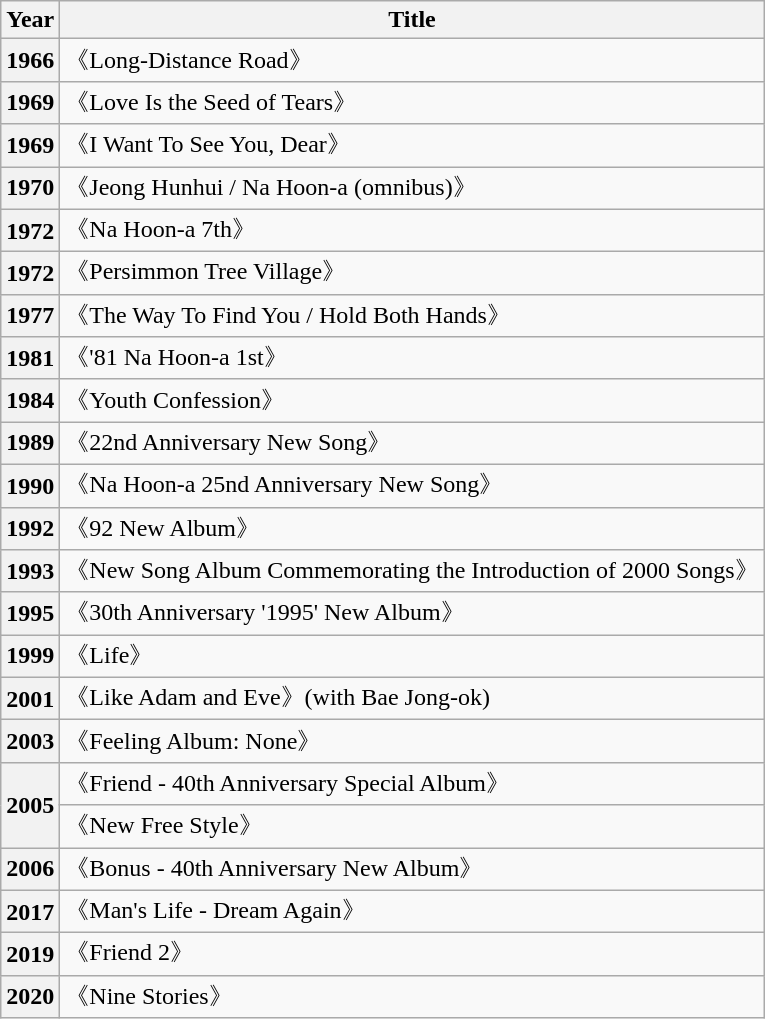<table class="wikitable sortable">
<tr>
<th>Year</th>
<th>Title</th>
</tr>
<tr>
<th>1966</th>
<td>《Long-Distance Road》</td>
</tr>
<tr>
<th>1969</th>
<td>《Love Is the Seed of Tears》</td>
</tr>
<tr>
<th>1969</th>
<td>《I Want To See You, Dear》</td>
</tr>
<tr>
<th>1970</th>
<td>《Jeong Hunhui / Na Hoon-a (omnibus)》</td>
</tr>
<tr>
<th>1972</th>
<td>《Na Hoon-a 7th》</td>
</tr>
<tr>
<th>1972</th>
<td>《Persimmon Tree Village》</td>
</tr>
<tr>
<th>1977</th>
<td>《The Way To Find You / Hold Both Hands》</td>
</tr>
<tr>
<th>1981</th>
<td>《'81 Na Hoon-a 1st》</td>
</tr>
<tr>
<th>1984</th>
<td>《Youth Confession》</td>
</tr>
<tr>
<th>1989</th>
<td>《22nd Anniversary New Song》</td>
</tr>
<tr>
<th>1990</th>
<td>《Na Hoon-a 25nd Anniversary New Song》</td>
</tr>
<tr>
<th>1992</th>
<td>《92 New Album》</td>
</tr>
<tr>
<th>1993</th>
<td>《New Song Album Commemorating the Introduction of 2000 Songs》</td>
</tr>
<tr>
<th>1995</th>
<td>《30th Anniversary '1995' New Album》</td>
</tr>
<tr>
<th>1999</th>
<td>《Life》</td>
</tr>
<tr>
<th>2001</th>
<td>《Like Adam and Eve》(with Bae Jong-ok)</td>
</tr>
<tr>
<th>2003</th>
<td>《Feeling Album: None》</td>
</tr>
<tr>
<th rowspan="2">2005</th>
<td>《Friend - 40th Anniversary Special Album》</td>
</tr>
<tr>
<td>《New Free Style》</td>
</tr>
<tr>
<th>2006</th>
<td>《Bonus - 40th Anniversary New Album》</td>
</tr>
<tr>
<th>2017</th>
<td>《Man's Life - Dream Again》</td>
</tr>
<tr>
<th>2019</th>
<td>《Friend 2》</td>
</tr>
<tr>
<th>2020</th>
<td>《Nine Stories》</td>
</tr>
</table>
